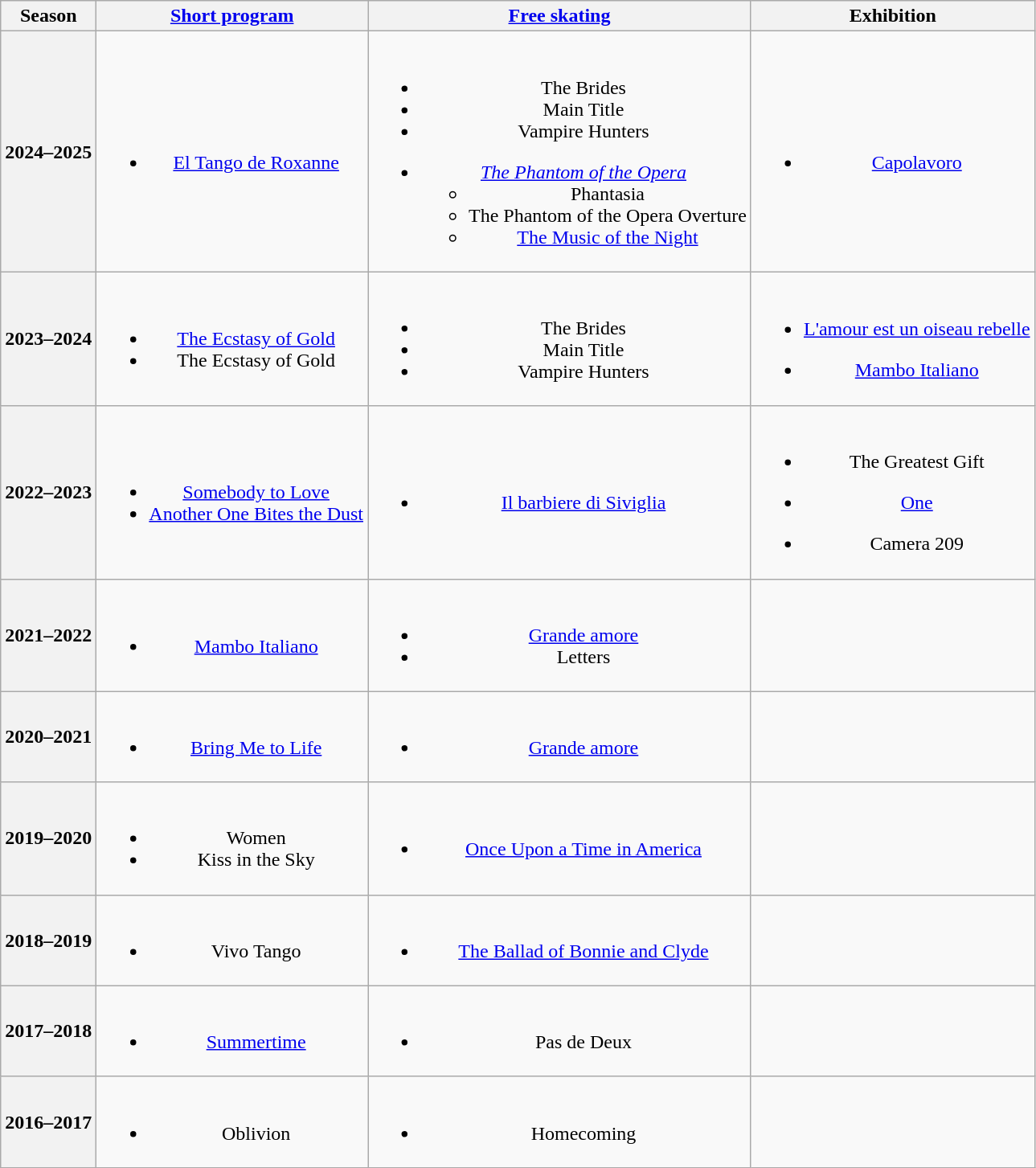<table class=wikitable style=text-align:center>
<tr>
<th>Season</th>
<th><a href='#'>Short program</a></th>
<th><a href='#'>Free skating</a></th>
<th>Exhibition</th>
</tr>
<tr>
<th>2024–2025 <br> </th>
<td><br><ul><li><a href='#'>El Tango de Roxanne</a> <br> </li></ul></td>
<td><br><ul><li>The Brides <br> </li><li>Main Title <br> </li><li>Vampire Hunters <br> </li></ul><ul><li><em><a href='#'>The Phantom of the Opera</a></em><ul><li>Phantasia <br> </li><li>The Phantom of the Opera Overture <br> </li><li><a href='#'>The Music of the Night</a> <br> </li></ul></li></ul></td>
<td><br><ul><li><a href='#'>Capolavoro</a> <br> </li></ul></td>
</tr>
<tr>
<th>2023–2024 <br> </th>
<td><br><ul><li><a href='#'>The Ecstasy of Gold</a> <br> </li><li>The Ecstasy of Gold <br> </li></ul></td>
<td><br><ul><li>The Brides <br> </li><li>Main Title <br> </li><li>Vampire Hunters <br> </li></ul></td>
<td><br><ul><li><a href='#'>L'amour est un oiseau rebelle</a> <br> </li></ul><ul><li><a href='#'>Mambo Italiano</a> <br></li></ul></td>
</tr>
<tr>
<th>2022–2023 <br> </th>
<td><br><ul><li><a href='#'>Somebody to Love</a></li><li><a href='#'>Another One Bites the Dust</a> <br> </li></ul></td>
<td><br><ul><li><a href='#'>Il barbiere di Siviglia</a> <br></li></ul></td>
<td><br><ul><li>The Greatest Gift <br></li></ul><ul><li><a href='#'>One</a> <br></li></ul><ul><li>Camera 209 <br></li></ul></td>
</tr>
<tr>
<th>2021–2022 <br> </th>
<td><br><ul><li><a href='#'>Mambo Italiano</a> <br></li></ul></td>
<td><br><ul><li><a href='#'>Grande amore</a> <br></li><li>Letters <br> </li></ul></td>
<td></td>
</tr>
<tr>
<th>2020–2021 <br> </th>
<td><br><ul><li><a href='#'>Bring Me to Life</a> <br></li></ul></td>
<td><br><ul><li><a href='#'>Grande amore</a> <br></li></ul></td>
<td></td>
</tr>
<tr>
<th>2019–2020 <br> </th>
<td><br><ul><li>Women <br></li><li>Kiss in the Sky <br> </li></ul></td>
<td><br><ul><li><a href='#'>Once Upon a Time in America</a> <br></li></ul></td>
<td></td>
</tr>
<tr>
<th>2018–2019 <br> </th>
<td><br><ul><li>Vivo Tango <br></li></ul></td>
<td><br><ul><li><a href='#'>The Ballad of Bonnie and Clyde</a> <br></li></ul></td>
<td></td>
</tr>
<tr>
<th>2017–2018</th>
<td><br><ul><li><a href='#'>Summertime</a> <br></li></ul></td>
<td><br><ul><li>Pas de Deux <br></li></ul></td>
<td></td>
</tr>
<tr>
<th>2016–2017 <br> </th>
<td><br><ul><li>Oblivion <br></li></ul></td>
<td><br><ul><li>Homecoming <br></li></ul></td>
<td></td>
</tr>
</table>
